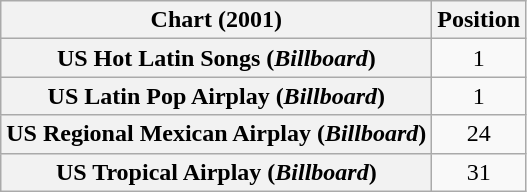<table class="wikitable sortable plainrowheaders " style="text-align:center;">
<tr>
<th scope="col">Chart (2001)</th>
<th scope="col">Position</th>
</tr>
<tr>
<th scope="row">US Hot Latin Songs (<em>Billboard</em>)</th>
<td>1</td>
</tr>
<tr>
<th scope="row">US Latin Pop Airplay (<em>Billboard</em>)</th>
<td>1</td>
</tr>
<tr>
<th scope="row">US Regional Mexican Airplay (<em>Billboard</em>)</th>
<td>24</td>
</tr>
<tr>
<th scope="row">US Tropical Airplay (<em>Billboard</em>)</th>
<td>31</td>
</tr>
</table>
